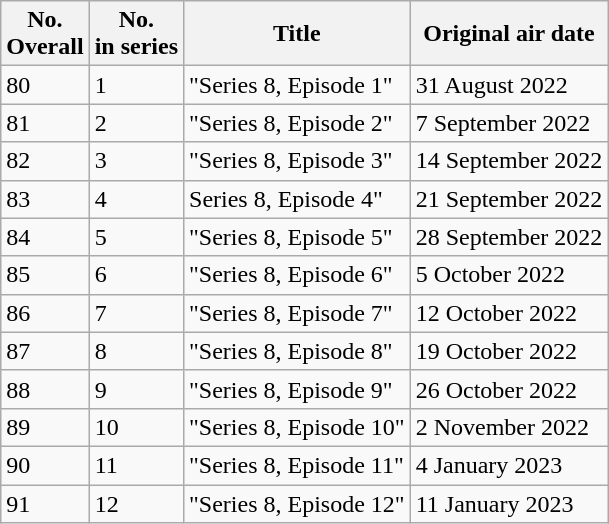<table class="wikitable">
<tr>
<th>No.<br>Overall</th>
<th>No.<br>in series</th>
<th>Title</th>
<th>Original air date</th>
</tr>
<tr>
<td>80</td>
<td>1</td>
<td>"Series 8, Episode 1"</td>
<td>31 August 2022</td>
</tr>
<tr>
<td>81</td>
<td>2</td>
<td>"Series 8, Episode 2"</td>
<td>7 September 2022</td>
</tr>
<tr>
<td>82</td>
<td>3</td>
<td>"Series 8, Episode 3"</td>
<td>14 September 2022</td>
</tr>
<tr>
<td>83</td>
<td>4</td>
<td>Series 8, Episode 4"</td>
<td>21 September 2022</td>
</tr>
<tr>
<td>84</td>
<td>5</td>
<td>"Series 8, Episode 5"</td>
<td>28 September 2022</td>
</tr>
<tr>
<td>85</td>
<td>6</td>
<td>"Series 8, Episode 6"</td>
<td>5 October 2022</td>
</tr>
<tr>
<td>86</td>
<td>7</td>
<td>"Series 8, Episode 7"</td>
<td>12 October 2022</td>
</tr>
<tr>
<td>87</td>
<td>8</td>
<td>"Series 8, Episode 8"</td>
<td>19 October 2022</td>
</tr>
<tr>
<td>88</td>
<td>9</td>
<td>"Series 8, Episode 9"</td>
<td>26 October 2022</td>
</tr>
<tr>
<td>89</td>
<td>10</td>
<td>"Series 8, Episode 10"</td>
<td>2 November 2022</td>
</tr>
<tr>
<td>90</td>
<td>11</td>
<td>"Series 8, Episode 11"</td>
<td>4 January 2023</td>
</tr>
<tr>
<td>91</td>
<td>12</td>
<td>"Series 8, Episode 12"</td>
<td>11 January 2023</td>
</tr>
</table>
